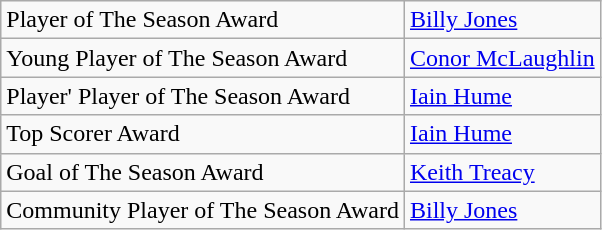<table class="wikitable">
<tr>
<td>Player of The Season Award</td>
<td><a href='#'>Billy Jones</a></td>
</tr>
<tr>
<td>Young Player of The Season Award</td>
<td><a href='#'>Conor McLaughlin</a></td>
</tr>
<tr>
<td>Player' Player of The Season Award</td>
<td><a href='#'>Iain Hume</a></td>
</tr>
<tr>
<td>Top Scorer Award</td>
<td><a href='#'>Iain Hume</a></td>
</tr>
<tr>
<td>Goal of The Season Award</td>
<td><a href='#'>Keith Treacy</a></td>
</tr>
<tr>
<td>Community Player of The Season Award</td>
<td><a href='#'>Billy Jones</a></td>
</tr>
</table>
